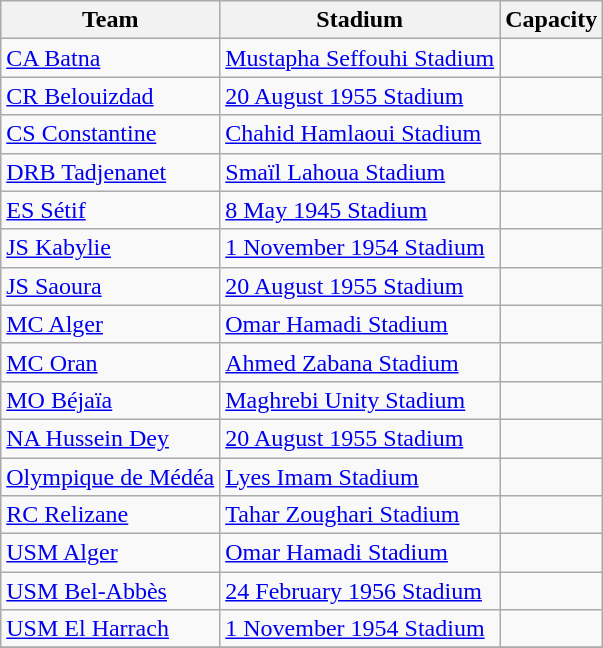<table class="wikitable sortable">
<tr>
<th>Team</th>
<th>Stadium</th>
<th>Capacity</th>
</tr>
<tr>
<td><a href='#'>CA Batna</a></td>
<td><a href='#'>Mustapha Seffouhi Stadium</a></td>
<td style="text-align:center"></td>
</tr>
<tr>
<td><a href='#'>CR Belouizdad</a></td>
<td><a href='#'>20 August 1955 Stadium</a></td>
<td style="text-align:center"></td>
</tr>
<tr>
<td><a href='#'>CS Constantine</a></td>
<td><a href='#'>Chahid Hamlaoui Stadium</a></td>
<td style="text-align:center"></td>
</tr>
<tr>
<td><a href='#'>DRB Tadjenanet</a></td>
<td><a href='#'>Smaïl Lahoua Stadium</a></td>
<td style="text-align:center"></td>
</tr>
<tr>
<td><a href='#'>ES Sétif</a></td>
<td><a href='#'>8 May 1945 Stadium</a></td>
<td style="text-align:center"></td>
</tr>
<tr>
<td><a href='#'>JS Kabylie</a></td>
<td><a href='#'>1 November 1954 Stadium</a></td>
<td style="text-align:center"></td>
</tr>
<tr>
<td><a href='#'>JS Saoura</a></td>
<td><a href='#'>20 August 1955 Stadium</a></td>
<td style="text-align:center"></td>
</tr>
<tr>
<td><a href='#'>MC Alger</a></td>
<td><a href='#'>Omar Hamadi Stadium</a></td>
<td style="text-align:center"></td>
</tr>
<tr>
<td><a href='#'>MC Oran</a></td>
<td><a href='#'>Ahmed Zabana Stadium</a></td>
<td style="text-align:center"></td>
</tr>
<tr>
<td><a href='#'>MO Béjaïa</a></td>
<td><a href='#'>Maghrebi Unity Stadium</a></td>
<td style="text-align:center"></td>
</tr>
<tr>
<td><a href='#'>NA Hussein Dey</a></td>
<td><a href='#'>20 August 1955 Stadium</a></td>
<td style="text-align:center"></td>
</tr>
<tr>
<td><a href='#'>Olympique de Médéa</a></td>
<td><a href='#'>Lyes Imam Stadium</a></td>
<td style="text-align:center"></td>
</tr>
<tr>
<td><a href='#'>RC Relizane</a></td>
<td><a href='#'>Tahar Zoughari Stadium</a></td>
<td style="text-align:center"></td>
</tr>
<tr>
<td><a href='#'>USM Alger</a></td>
<td><a href='#'>Omar Hamadi Stadium</a></td>
<td style="text-align:center"></td>
</tr>
<tr>
<td><a href='#'>USM Bel-Abbès</a></td>
<td><a href='#'>24 February 1956 Stadium</a></td>
<td style="text-align:center"></td>
</tr>
<tr>
<td><a href='#'>USM El Harrach</a></td>
<td><a href='#'>1 November 1954 Stadium</a></td>
<td style="text-align:center"></td>
</tr>
<tr>
</tr>
</table>
